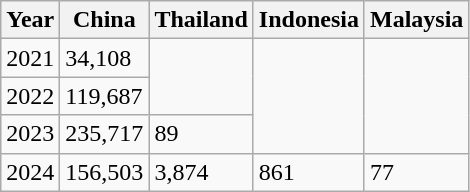<table class="wikitable">
<tr>
<th>Year</th>
<th>China</th>
<th>Thailand</th>
<th>Indonesia</th>
<th>Malaysia</th>
</tr>
<tr>
<td>2021</td>
<td>34,108</td>
<td rowspan="2"></td>
<td rowspan="3"></td>
<td rowspan="3"></td>
</tr>
<tr>
<td>2022</td>
<td>119,687</td>
</tr>
<tr>
<td>2023</td>
<td>235,717</td>
<td>89</td>
</tr>
<tr>
<td>2024</td>
<td>156,503</td>
<td>3,874</td>
<td>861</td>
<td>77</td>
</tr>
</table>
